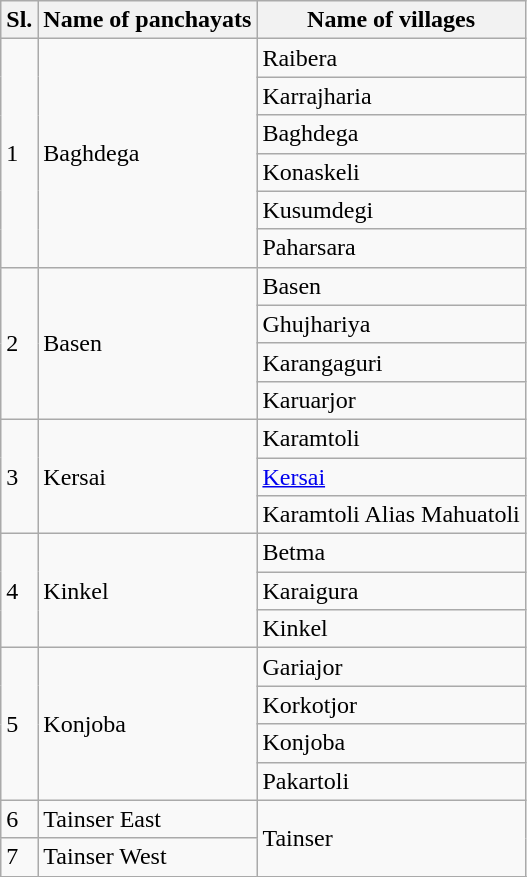<table class="wikitable plainrowheaders sortable">
<tr>
<th scope="col">Sl.</th>
<th scope="col">Name of panchayats</th>
<th scope="col">Name of villages</th>
</tr>
<tr>
<td rowspan="6">1</td>
<td rowspan="6">Baghdega</td>
<td>Raibera</td>
</tr>
<tr>
<td>Karrajharia</td>
</tr>
<tr>
<td>Baghdega</td>
</tr>
<tr>
<td>Konaskeli</td>
</tr>
<tr>
<td>Kusumdegi</td>
</tr>
<tr>
<td>Paharsara</td>
</tr>
<tr>
<td rowspan="4">2</td>
<td rowspan="4">Basen</td>
<td>Basen</td>
</tr>
<tr>
<td>Ghujhariya</td>
</tr>
<tr>
<td>Karangaguri</td>
</tr>
<tr>
<td>Karuarjor</td>
</tr>
<tr>
<td rowspan="3">3</td>
<td rowspan="3">Kersai</td>
<td>Karamtoli</td>
</tr>
<tr>
<td><a href='#'>Kersai</a></td>
</tr>
<tr>
<td>Karamtoli Alias Mahuatoli</td>
</tr>
<tr>
<td rowspan="3">4</td>
<td rowspan="3">Kinkel</td>
<td>Betma</td>
</tr>
<tr>
<td>Karaigura</td>
</tr>
<tr>
<td>Kinkel</td>
</tr>
<tr>
<td rowspan="4">5</td>
<td rowspan="4">Konjoba</td>
<td>Gariajor</td>
</tr>
<tr>
<td>Korkotjor</td>
</tr>
<tr>
<td>Konjoba</td>
</tr>
<tr>
<td>Pakartoli</td>
</tr>
<tr>
<td>6</td>
<td>Tainser East</td>
<td rowspan="2">Tainser</td>
</tr>
<tr>
<td>7</td>
<td>Tainser West</td>
</tr>
<tr>
</tr>
</table>
